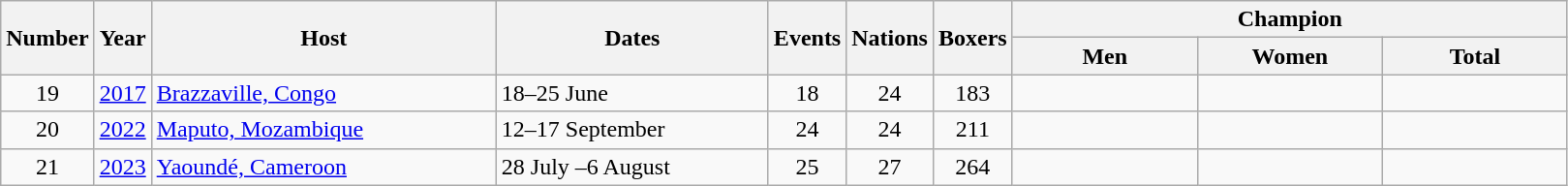<table class="wikitable">
<tr>
<th width=20 rowspan=2>Number</th>
<th width=20 rowspan=2>Year</th>
<th width=230 rowspan=2>Host</th>
<th width=180 rowspan=2>Dates</th>
<th width=20 rowspan=2>Events</th>
<th width=20 rowspan=2>Nations</th>
<th width=20 rowspan=2>Boxers</th>
<th width=360 colspan=3>Champion</th>
</tr>
<tr>
<th width=120>Men</th>
<th width=120>Women</th>
<th width=120>Total</th>
</tr>
<tr>
<td align=center>19</td>
<td><a href='#'>2017</a></td>
<td> <a href='#'>Brazzaville, Congo</a></td>
<td>18–25 June</td>
<td align=center>18</td>
<td align=center>24</td>
<td align=center>183</td>
<td></td>
<td></td>
<td></td>
</tr>
<tr>
<td align=center>20</td>
<td><a href='#'>2022</a></td>
<td> <a href='#'>Maputo, Mozambique</a></td>
<td>12–17 September</td>
<td align=center>24</td>
<td align=center>24</td>
<td align=center>211</td>
<td></td>
<td></td>
<td></td>
</tr>
<tr>
<td align=center>21</td>
<td><a href='#'>2023</a></td>
<td> <a href='#'>Yaoundé, Cameroon</a></td>
<td>28 July –6 August</td>
<td align=center>25</td>
<td align=center>27</td>
<td align=center>264</td>
<td></td>
<td></td>
<td></td>
</tr>
</table>
